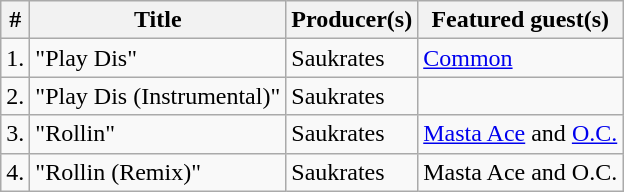<table class="wikitable">
<tr>
<th>#</th>
<th>Title</th>
<th>Producer(s)</th>
<th>Featured guest(s)</th>
</tr>
<tr>
<td>1.</td>
<td>"Play Dis"</td>
<td>Saukrates</td>
<td><a href='#'>Common</a></td>
</tr>
<tr>
<td>2.</td>
<td>"Play Dis (Instrumental)"</td>
<td>Saukrates</td>
<td></td>
</tr>
<tr>
<td>3.</td>
<td>"Rollin"</td>
<td>Saukrates</td>
<td><a href='#'>Masta Ace</a> and <a href='#'>O.C.</a></td>
</tr>
<tr>
<td>4.</td>
<td>"Rollin (Remix)"</td>
<td>Saukrates</td>
<td>Masta Ace and O.C.</td>
</tr>
</table>
